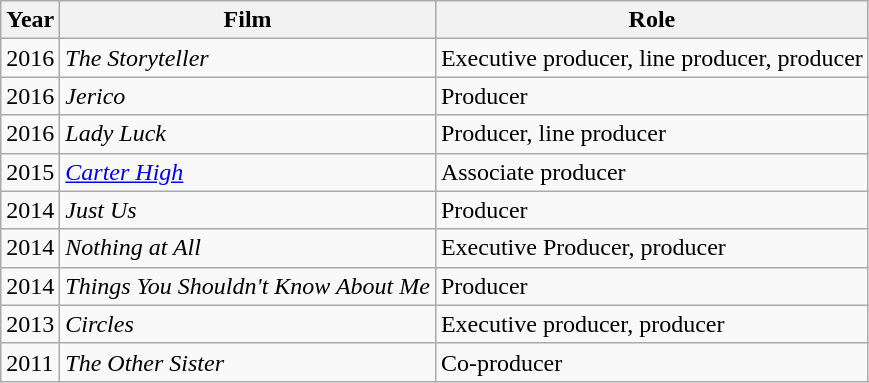<table class="wikitable">
<tr>
<th>Year</th>
<th>Film</th>
<th>Role</th>
</tr>
<tr>
<td>2016</td>
<td><em>The Storyteller</em></td>
<td>Executive producer, line producer, producer</td>
</tr>
<tr>
<td>2016</td>
<td><em>Jerico</em></td>
<td>Producer</td>
</tr>
<tr>
<td>2016</td>
<td><em>Lady Luck</em></td>
<td>Producer, line producer</td>
</tr>
<tr>
<td>2015</td>
<td><em><a href='#'>Carter High</a></em></td>
<td>Associate producer</td>
</tr>
<tr>
<td>2014</td>
<td><em>Just Us</em></td>
<td>Producer</td>
</tr>
<tr>
<td>2014</td>
<td><em>Nothing at All</em></td>
<td>Executive Producer, producer</td>
</tr>
<tr>
<td>2014</td>
<td><em>Things You Shouldn't Know About Me</em></td>
<td>Producer</td>
</tr>
<tr>
<td>2013</td>
<td><em>Circles</em></td>
<td>Executive producer, producer</td>
</tr>
<tr>
<td>2011</td>
<td><em>The Other Sister</em></td>
<td>Co-producer</td>
</tr>
</table>
